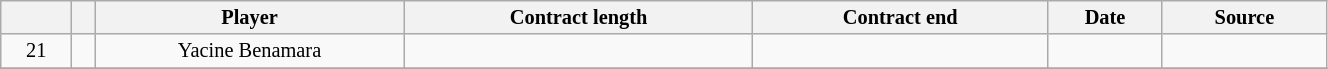<table class="wikitable sortable" style="width:70%; text-align:center; font-size:85%; text-align:centre;">
<tr>
<th></th>
<th></th>
<th scope="col" style="width:200px;">Player</th>
<th>Contract length</th>
<th>Contract end</th>
<th scope="col" style="width:70px;">Date</th>
<th>Source</th>
</tr>
<tr>
<td align=center>21</td>
<td align=center></td>
<td>Yacine Benamara</td>
<td align=center></td>
<td align=center></td>
<td align=center></td>
<td align=center></td>
</tr>
<tr>
</tr>
</table>
